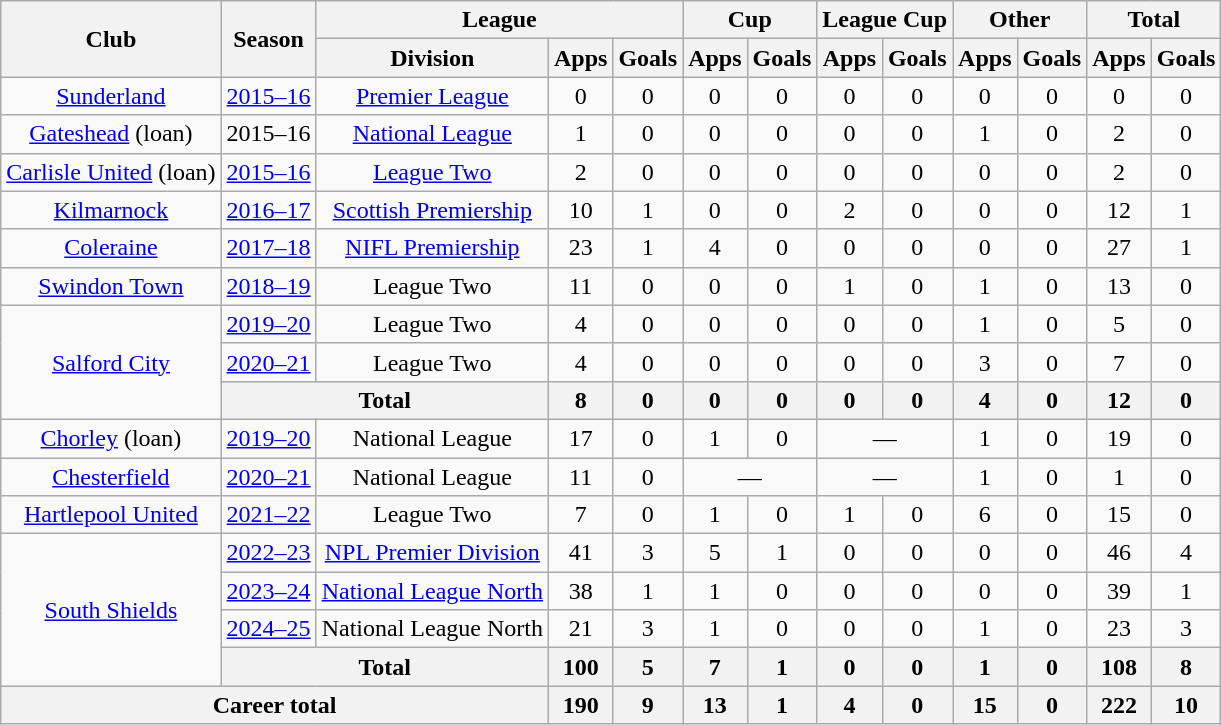<table class="wikitable" style="text-align:center">
<tr>
<th rowspan="2">Club</th>
<th rowspan="2">Season</th>
<th colspan="3">League</th>
<th colspan="2">Cup</th>
<th colspan="2">League Cup</th>
<th colspan="2">Other</th>
<th colspan="3">Total</th>
</tr>
<tr>
<th>Division</th>
<th>Apps</th>
<th>Goals</th>
<th>Apps</th>
<th>Goals</th>
<th>Apps</th>
<th>Goals</th>
<th>Apps</th>
<th>Goals</th>
<th>Apps</th>
<th>Goals</th>
</tr>
<tr>
<td><a href='#'>Sunderland</a></td>
<td><a href='#'>2015–16</a></td>
<td><a href='#'>Premier League</a></td>
<td>0</td>
<td>0</td>
<td>0</td>
<td>0</td>
<td>0</td>
<td>0</td>
<td>0</td>
<td>0</td>
<td>0</td>
<td>0</td>
</tr>
<tr>
<td><a href='#'>Gateshead</a> (loan)</td>
<td>2015–16</td>
<td><a href='#'>National League</a></td>
<td>1</td>
<td>0</td>
<td>0</td>
<td>0</td>
<td>0</td>
<td>0</td>
<td>1</td>
<td>0</td>
<td>2</td>
<td>0</td>
</tr>
<tr>
<td><a href='#'>Carlisle United</a> (loan)</td>
<td><a href='#'>2015–16</a></td>
<td><a href='#'>League Two</a></td>
<td>2</td>
<td>0</td>
<td>0</td>
<td>0</td>
<td>0</td>
<td>0</td>
<td>0</td>
<td>0</td>
<td>2</td>
<td>0</td>
</tr>
<tr>
<td><a href='#'>Kilmarnock</a></td>
<td><a href='#'>2016–17</a></td>
<td><a href='#'>Scottish Premiership</a></td>
<td>10</td>
<td>1</td>
<td>0</td>
<td>0</td>
<td>2</td>
<td>0</td>
<td>0</td>
<td>0</td>
<td>12</td>
<td>1</td>
</tr>
<tr>
<td><a href='#'>Coleraine</a></td>
<td><a href='#'>2017–18</a></td>
<td><a href='#'>NIFL Premiership</a></td>
<td>23</td>
<td>1</td>
<td>4</td>
<td>0</td>
<td>0</td>
<td>0</td>
<td>0</td>
<td>0</td>
<td>27</td>
<td>1</td>
</tr>
<tr>
<td><a href='#'>Swindon Town</a></td>
<td><a href='#'>2018–19</a></td>
<td>League Two</td>
<td>11</td>
<td>0</td>
<td>0</td>
<td>0</td>
<td>1</td>
<td>0</td>
<td>1</td>
<td>0</td>
<td>13</td>
<td>0</td>
</tr>
<tr>
<td rowspan="3"><a href='#'>Salford City</a></td>
<td><a href='#'>2019–20</a></td>
<td>League Two</td>
<td>4</td>
<td>0</td>
<td>0</td>
<td>0</td>
<td>0</td>
<td>0</td>
<td>1</td>
<td>0</td>
<td>5</td>
<td>0</td>
</tr>
<tr>
<td><a href='#'>2020–21</a></td>
<td>League Two</td>
<td>4</td>
<td>0</td>
<td>0</td>
<td>0</td>
<td>0</td>
<td>0</td>
<td>3</td>
<td>0</td>
<td>7</td>
<td>0</td>
</tr>
<tr>
<th colspan="2">Total</th>
<th>8</th>
<th>0</th>
<th>0</th>
<th>0</th>
<th>0</th>
<th>0</th>
<th>4</th>
<th>0</th>
<th>12</th>
<th>0</th>
</tr>
<tr>
<td><a href='#'>Chorley</a> (loan)</td>
<td><a href='#'>2019–20</a></td>
<td>National League</td>
<td>17</td>
<td>0</td>
<td>1</td>
<td>0</td>
<td colspan="2">—</td>
<td>1</td>
<td>0</td>
<td>19</td>
<td>0</td>
</tr>
<tr>
<td><a href='#'>Chesterfield</a></td>
<td><a href='#'>2020–21</a></td>
<td>National League</td>
<td>11</td>
<td>0</td>
<td colspan="2">—</td>
<td colspan="2">—</td>
<td>1</td>
<td>0</td>
<td>1</td>
<td>0</td>
</tr>
<tr>
<td><a href='#'>Hartlepool United</a></td>
<td><a href='#'>2021–22</a></td>
<td>League Two</td>
<td>7</td>
<td>0</td>
<td>1</td>
<td>0</td>
<td>1</td>
<td>0</td>
<td>6</td>
<td>0</td>
<td>15</td>
<td>0</td>
</tr>
<tr>
<td rowspan="4"><a href='#'>South Shields</a></td>
<td><a href='#'>2022–23</a></td>
<td><a href='#'>NPL Premier Division</a></td>
<td>41</td>
<td>3</td>
<td>5</td>
<td>1</td>
<td>0</td>
<td>0</td>
<td>0</td>
<td>0</td>
<td>46</td>
<td>4</td>
</tr>
<tr>
<td><a href='#'>2023–24</a></td>
<td><a href='#'>National League North</a></td>
<td>38</td>
<td>1</td>
<td>1</td>
<td>0</td>
<td>0</td>
<td>0</td>
<td>0</td>
<td>0</td>
<td>39</td>
<td>1</td>
</tr>
<tr>
<td><a href='#'>2024–25</a></td>
<td>National League North</td>
<td>21</td>
<td>3</td>
<td>1</td>
<td>0</td>
<td>0</td>
<td>0</td>
<td>1</td>
<td>0</td>
<td>23</td>
<td>3</td>
</tr>
<tr>
<th colspan="2">Total</th>
<th>100</th>
<th>5</th>
<th>7</th>
<th>1</th>
<th>0</th>
<th>0</th>
<th>1</th>
<th>0</th>
<th>108</th>
<th>8</th>
</tr>
<tr>
<th colspan="3">Career total</th>
<th>190</th>
<th>9</th>
<th>13</th>
<th>1</th>
<th>4</th>
<th>0</th>
<th>15</th>
<th>0</th>
<th>222</th>
<th>10</th>
</tr>
</table>
